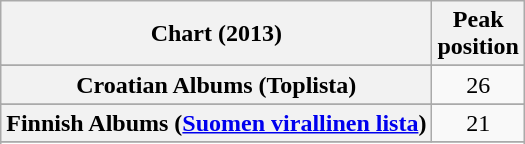<table class="wikitable sortable plainrowheaders" style="text-align:center;">
<tr>
<th>Chart (2013)</th>
<th>Peak<br>position</th>
</tr>
<tr>
</tr>
<tr>
</tr>
<tr>
</tr>
<tr>
</tr>
<tr>
</tr>
<tr>
<th scope="row">Croatian Albums (Toplista)</th>
<td>26</td>
</tr>
<tr>
</tr>
<tr>
</tr>
<tr>
<th scope="row">Finnish Albums (<a href='#'>Suomen virallinen lista</a>)</th>
<td>21</td>
</tr>
<tr>
</tr>
<tr>
</tr>
<tr>
</tr>
<tr>
</tr>
<tr>
</tr>
<tr>
</tr>
<tr>
</tr>
<tr>
</tr>
<tr>
</tr>
<tr>
</tr>
<tr>
</tr>
<tr>
</tr>
<tr>
</tr>
<tr>
</tr>
<tr>
</tr>
<tr>
</tr>
<tr>
</tr>
</table>
